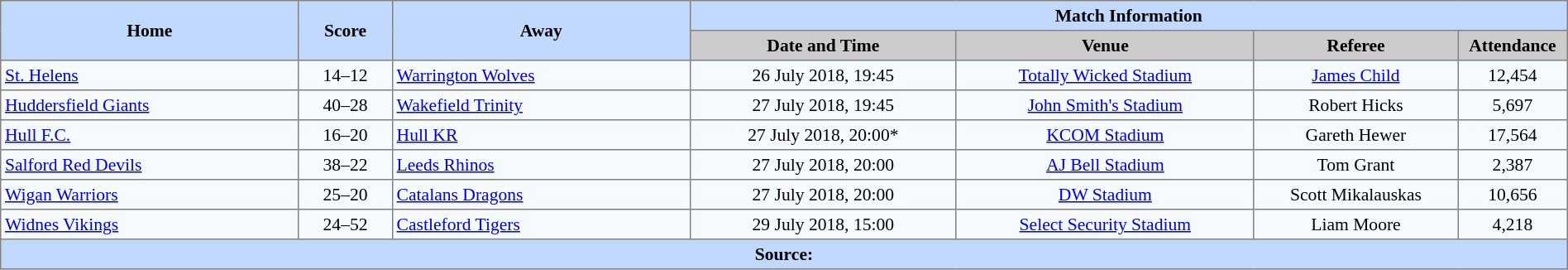<table border=1 style="border-collapse:collapse; font-size:90%; text-align:center;" cellpadding=3 cellspacing=0 width=100%>
<tr bgcolor=#C1D8FF>
<th rowspan=2 width=19%>Home</th>
<th rowspan=2 width=6%>Score</th>
<th rowspan=2 width=19%>Away</th>
<th colspan=4>Match Information</th>
</tr>
<tr bgcolor=#CCCCCC>
<th width=17%>Date and Time</th>
<th width=19%>Venue</th>
<th width=13%>Referee</th>
<th width=7%>Attendance</th>
</tr>
<tr bgcolor=#F5FAFF>
<td align=left> <a href='#'>St. Helens</a></td>
<td>14–12</td>
<td align=left> <a href='#'>Warrington Wolves</a></td>
<td>26 July 2018, 19:45</td>
<td><a href='#'>Totally Wicked Stadium</a></td>
<td><a href='#'>James Child</a></td>
<td>12,454</td>
</tr>
<tr bgcolor=#F5FAFF>
<td align=left> <a href='#'>Huddersfield Giants</a></td>
<td>40–28</td>
<td align=left> <a href='#'>Wakefield Trinity</a></td>
<td>27 July 2018, 19:45</td>
<td><a href='#'>John Smith's Stadium</a></td>
<td>Robert Hicks</td>
<td>5,697</td>
</tr>
<tr bgcolor=#F5FAFF>
<td align=left> <a href='#'>Hull F.C.</a></td>
<td>16–20</td>
<td align=left> <a href='#'>Hull KR</a></td>
<td>27 July 2018, 20:00*</td>
<td><a href='#'>KCOM Stadium</a></td>
<td>Gareth Hewer</td>
<td>17,564</td>
</tr>
<tr bgcolor=#F5FAFF>
<td align=left> <a href='#'>Salford Red Devils</a></td>
<td>38–22</td>
<td align=left> <a href='#'>Leeds Rhinos</a></td>
<td>27 July 2018, 20:00</td>
<td><a href='#'>AJ Bell Stadium</a></td>
<td>Tom Grant</td>
<td>2,387</td>
</tr>
<tr bgcolor=#F5FAFF>
<td align=left> <a href='#'>Wigan Warriors</a></td>
<td>25–20</td>
<td align=left> <a href='#'>Catalans Dragons</a></td>
<td>27 July 2018, 20:00</td>
<td><a href='#'>DW Stadium</a></td>
<td>Scott Mikalauskas</td>
<td>10,656</td>
</tr>
<tr bgcolor=#F5FAFF>
<td align=left> <a href='#'>Widnes Vikings</a></td>
<td>24–52</td>
<td align=left> <a href='#'>Castleford Tigers</a></td>
<td>29 July 2018, 15:00</td>
<td><a href='#'>Select Security Stadium</a></td>
<td>Liam Moore</td>
<td>4,218</td>
</tr>
<tr style="background:#c1d8ff;">
<th colspan=7>Source:</th>
</tr>
</table>
